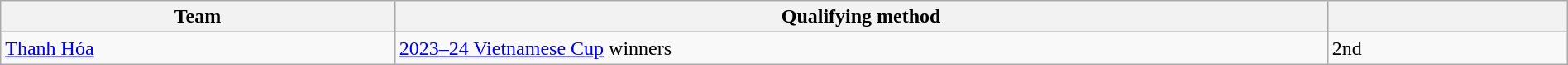<table class="wikitable" style="table-layout:fixed;width:100%;">
<tr>
<th width=25%>Team</th>
<th width=60%>Qualifying method</th>
<th width=15%> </th>
</tr>
<tr>
<td> <a href='#'>Thanh Hóa</a></td>
<td><a href='#'>2023–24 Vietnamese Cup</a> winners</td>
<td>2nd </td>
</tr>
</table>
